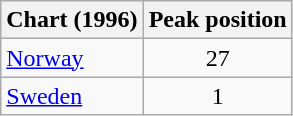<table class="wikitable">
<tr>
<th align="left">Chart (1996)</th>
<th align="center">Peak position</th>
</tr>
<tr>
<td align="left"><a href='#'>Norway</a></td>
<td align="center">27</td>
</tr>
<tr>
<td align="left"><a href='#'>Sweden</a></td>
<td align="center">1</td>
</tr>
</table>
